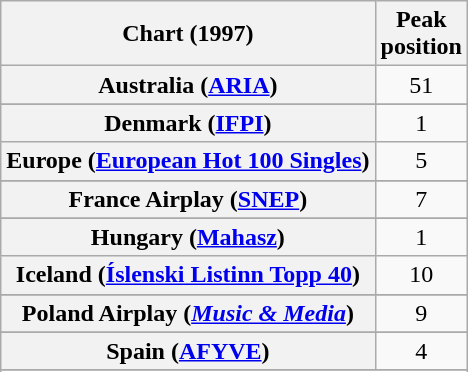<table class="wikitable sortable plainrowheaders" style="text-align:center">
<tr>
<th scope="col">Chart (1997)</th>
<th scope="col">Peak<br>position</th>
</tr>
<tr>
<th scope="row">Australia (<a href='#'>ARIA</a>)</th>
<td>51</td>
</tr>
<tr>
</tr>
<tr>
</tr>
<tr>
</tr>
<tr>
</tr>
<tr>
<th scope="row">Denmark (<a href='#'>IFPI</a>)</th>
<td>1</td>
</tr>
<tr>
<th scope="row">Europe (<a href='#'>European Hot 100 Singles</a>)</th>
<td>5</td>
</tr>
<tr>
</tr>
<tr>
<th scope="row">France Airplay (<a href='#'>SNEP</a>)</th>
<td>7</td>
</tr>
<tr>
</tr>
<tr>
<th scope="row">Hungary (<a href='#'>Mahasz</a>)</th>
<td>1</td>
</tr>
<tr>
<th scope="row">Iceland (<a href='#'>Íslenski Listinn Topp 40</a>)</th>
<td>10</td>
</tr>
<tr>
</tr>
<tr>
</tr>
<tr>
</tr>
<tr>
<th scope="row">Poland Airplay (<em><a href='#'>Music & Media</a></em>)</th>
<td>9</td>
</tr>
<tr>
</tr>
<tr>
<th scope="row">Spain (<a href='#'>AFYVE</a>)</th>
<td>4</td>
</tr>
<tr>
</tr>
<tr>
</tr>
<tr>
</tr>
<tr>
</tr>
<tr>
</tr>
<tr>
</tr>
</table>
